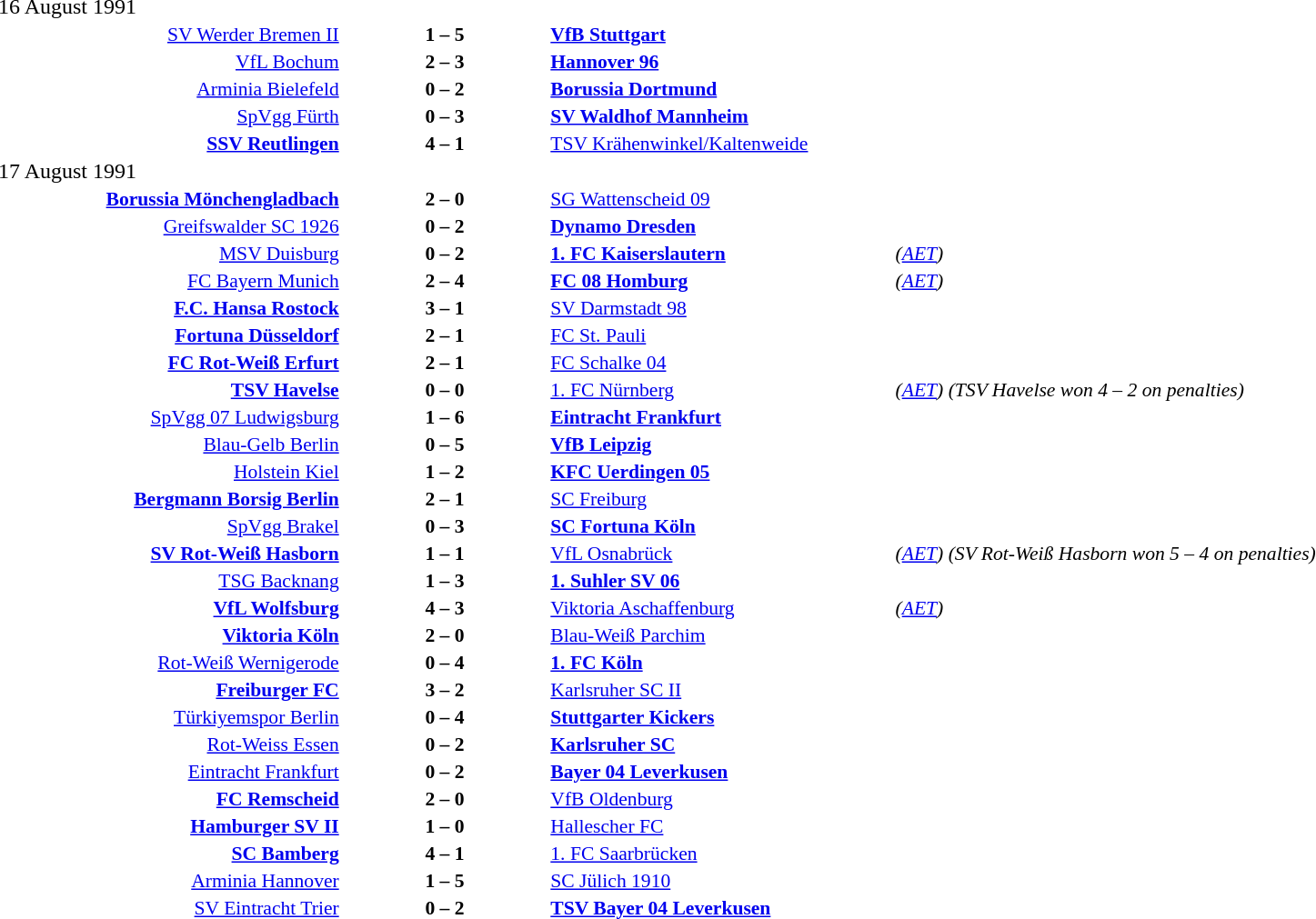<table style="width:100%;" cellspacing="1">
<tr>
<th width=20%></th>
<th width=12%></th>
<th width=20%></th>
<th></th>
</tr>
<tr>
<td>16 August 1991</td>
</tr>
<tr style=font-size:90%>
<td align=right><a href='#'>SV Werder Bremen II</a></td>
<td align=center><strong>1 – 5</strong></td>
<td><strong><a href='#'>VfB Stuttgart</a></strong></td>
</tr>
<tr style=font-size:90%>
<td align=right><a href='#'>VfL Bochum</a></td>
<td align=center><strong>2 – 3</strong></td>
<td><strong><a href='#'>Hannover 96</a></strong></td>
</tr>
<tr style=font-size:90%>
<td align=right><a href='#'>Arminia Bielefeld</a></td>
<td align=center><strong>0 – 2</strong></td>
<td><strong><a href='#'>Borussia Dortmund</a></strong></td>
</tr>
<tr style=font-size:90%>
<td align=right><a href='#'>SpVgg Fürth</a></td>
<td align=center><strong>0 – 3</strong></td>
<td><strong><a href='#'>SV Waldhof Mannheim</a></strong></td>
</tr>
<tr style=font-size:90%>
<td align=right><strong><a href='#'>SSV Reutlingen</a></strong></td>
<td align=center><strong>4 – 1</strong></td>
<td><a href='#'>TSV Krähenwinkel/Kaltenweide</a></td>
</tr>
<tr>
<td>17 August 1991</td>
</tr>
<tr style=font-size:90%>
<td align=right><strong><a href='#'>Borussia Mönchengladbach</a></strong></td>
<td align=center><strong>2 – 0</strong></td>
<td><a href='#'>SG Wattenscheid 09</a></td>
</tr>
<tr style=font-size:90%>
<td align=right><a href='#'>Greifswalder SC 1926</a></td>
<td align=center><strong>0 – 2</strong></td>
<td><strong><a href='#'>Dynamo Dresden</a></strong></td>
</tr>
<tr style=font-size:90%>
<td align=right><a href='#'>MSV Duisburg</a></td>
<td align=center><strong>0 – 2</strong></td>
<td><strong><a href='#'>1. FC Kaiserslautern</a></strong></td>
<td><em>(<a href='#'>AET</a>)</em></td>
</tr>
<tr style=font-size:90%>
<td align=right><a href='#'>FC Bayern Munich</a></td>
<td align=center><strong>2 – 4</strong></td>
<td><strong><a href='#'>FC 08 Homburg</a></strong></td>
<td><em>(<a href='#'>AET</a>)</em></td>
</tr>
<tr style=font-size:90%>
<td align=right><strong><a href='#'>F.C. Hansa Rostock</a></strong></td>
<td align=center><strong>3 – 1</strong></td>
<td><a href='#'>SV Darmstadt 98</a></td>
</tr>
<tr style=font-size:90%>
<td align=right><strong><a href='#'>Fortuna Düsseldorf</a></strong></td>
<td align=center><strong>2 – 1</strong></td>
<td><a href='#'>FC St. Pauli</a></td>
</tr>
<tr style=font-size:90%>
<td align=right><strong><a href='#'>FC Rot-Weiß Erfurt</a></strong></td>
<td align=center><strong>2 – 1</strong></td>
<td><a href='#'>FC Schalke 04</a></td>
</tr>
<tr style=font-size:90%>
<td align=right><strong><a href='#'>TSV Havelse</a></strong></td>
<td align=center><strong>0 – 0</strong></td>
<td><a href='#'>1. FC Nürnberg</a></td>
<td><em>(<a href='#'>AET</a>) (TSV Havelse won 4 – 2 on penalties)</em></td>
</tr>
<tr style=font-size:90%>
<td align=right><a href='#'>SpVgg 07 Ludwigsburg</a></td>
<td align=center><strong>1 – 6</strong></td>
<td><strong><a href='#'>Eintracht Frankfurt</a></strong></td>
</tr>
<tr style=font-size:90%>
<td align=right><a href='#'>Blau-Gelb Berlin</a></td>
<td align=center><strong>0 – 5</strong></td>
<td><strong><a href='#'>VfB Leipzig</a></strong></td>
</tr>
<tr style=font-size:90%>
<td align=right><a href='#'>Holstein Kiel</a></td>
<td align=center><strong>1 – 2</strong></td>
<td><strong><a href='#'>KFC Uerdingen 05</a></strong></td>
</tr>
<tr style=font-size:90%>
<td align=right><strong><a href='#'>Bergmann Borsig Berlin</a></strong></td>
<td align=center><strong>2 – 1</strong></td>
<td><a href='#'>SC Freiburg</a></td>
</tr>
<tr style=font-size:90%>
<td align=right><a href='#'>SpVgg Brakel</a></td>
<td align=center><strong>0 – 3</strong></td>
<td><strong><a href='#'>SC Fortuna Köln</a></strong></td>
</tr>
<tr style=font-size:90%>
<td align=right><strong><a href='#'>SV Rot-Weiß Hasborn</a></strong></td>
<td align=center><strong>1 – 1</strong></td>
<td><a href='#'>VfL Osnabrück</a></td>
<td><em>(<a href='#'>AET</a>) (SV Rot-Weiß Hasborn won 5 – 4 on penalties)</em></td>
</tr>
<tr style=font-size:90%>
<td align=right><a href='#'>TSG Backnang</a></td>
<td align=center><strong>1 – 3</strong></td>
<td><strong><a href='#'>1. Suhler SV 06</a></strong></td>
</tr>
<tr style=font-size:90%>
<td align=right><strong><a href='#'>VfL Wolfsburg</a></strong></td>
<td align=center><strong>4 – 3</strong></td>
<td><a href='#'>Viktoria Aschaffenburg</a></td>
<td><em>(<a href='#'>AET</a>)</em></td>
</tr>
<tr style=font-size:90%>
<td align=right><strong><a href='#'>Viktoria Köln</a></strong></td>
<td align=center><strong>2 – 0</strong></td>
<td><a href='#'>Blau-Weiß Parchim</a></td>
</tr>
<tr style=font-size:90%>
<td align=right><a href='#'>Rot-Weiß Wernigerode</a></td>
<td align=center><strong>0 – 4</strong></td>
<td><strong><a href='#'>1. FC Köln</a></strong></td>
</tr>
<tr style=font-size:90%>
<td align=right><strong><a href='#'>Freiburger FC</a></strong></td>
<td align=center><strong>3 – 2</strong></td>
<td><a href='#'>Karlsruher SC II</a></td>
</tr>
<tr style=font-size:90%>
<td align=right><a href='#'>Türkiyemspor Berlin</a></td>
<td align=center><strong>0 – 4</strong></td>
<td><strong><a href='#'>Stuttgarter Kickers</a></strong></td>
</tr>
<tr style=font-size:90%>
<td align=right><a href='#'>Rot-Weiss Essen</a></td>
<td align=center><strong>0 – 2</strong></td>
<td><strong><a href='#'>Karlsruher SC</a></strong></td>
</tr>
<tr style=font-size:90%>
<td align=right><a href='#'>Eintracht Frankfurt</a></td>
<td align=center><strong>0 – 2</strong></td>
<td><strong><a href='#'>Bayer 04 Leverkusen</a></strong></td>
</tr>
<tr style=font-size:90%>
<td align=right><strong><a href='#'>FC Remscheid</a></strong></td>
<td align=center><strong>2 – 0</strong></td>
<td><a href='#'>VfB Oldenburg</a></td>
</tr>
<tr style=font-size:90%>
<td align=right><strong><a href='#'>Hamburger SV II</a></strong></td>
<td align=center><strong>1 – 0</strong></td>
<td><a href='#'>Hallescher FC</a></td>
</tr>
<tr style=font-size:90%>
<td align=right><strong><a href='#'>SC Bamberg</a></strong></td>
<td align=center><strong>4 – 1</strong></td>
<td><a href='#'>1. FC Saarbrücken</a></td>
</tr>
<tr style=font-size:90%>
<td align=right><a href='#'>Arminia Hannover</a></td>
<td align=center><strong>1 – 5</strong></td>
<td><a href='#'>SC Jülich 1910</a></td>
</tr>
<tr style=font-size:90%>
<td align=right><a href='#'>SV Eintracht Trier</a></td>
<td align=center><strong>0 – 2</strong></td>
<td><strong><a href='#'>TSV Bayer 04 Leverkusen</a></strong></td>
</tr>
</table>
